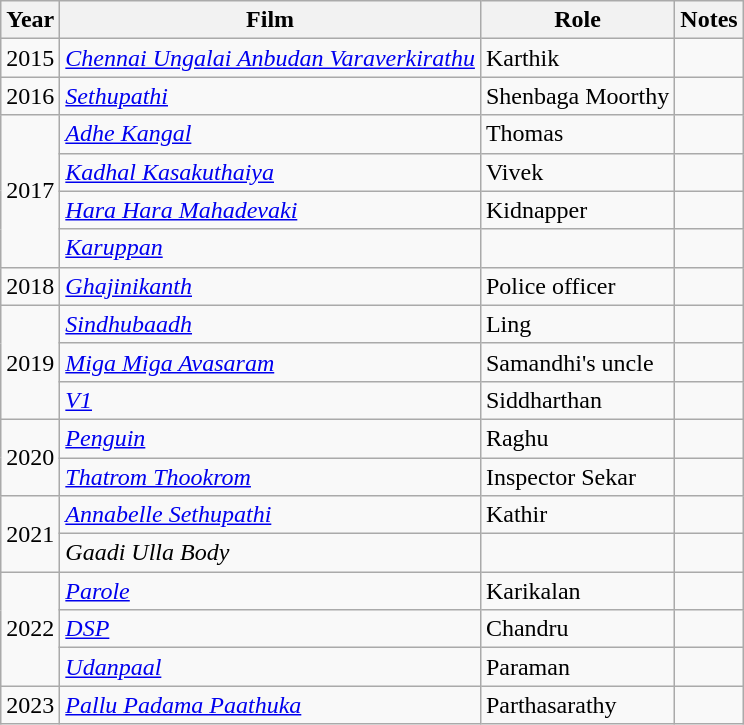<table class="wikitable sortable">
<tr>
<th scope="col">Year</th>
<th scope="col">Film</th>
<th scope="col">Role</th>
<th scope="col" class="unsortable">Notes</th>
</tr>
<tr>
<td rowspan="1">2015</td>
<td><em><a href='#'>Chennai Ungalai Anbudan Varaverkirathu</a></em></td>
<td>Karthik</td>
<td></td>
</tr>
<tr>
<td rowspan="1">2016</td>
<td><em><a href='#'>Sethupathi</a></em></td>
<td>Shenbaga Moorthy</td>
<td></td>
</tr>
<tr>
<td rowspan="4">2017</td>
<td><em><a href='#'>Adhe Kangal</a></em></td>
<td>Thomas</td>
<td></td>
</tr>
<tr>
<td><em><a href='#'>Kadhal Kasakuthaiya</a></em></td>
<td>Vivek</td>
<td></td>
</tr>
<tr>
<td><em><a href='#'>Hara Hara Mahadevaki</a></em></td>
<td>Kidnapper</td>
<td></td>
</tr>
<tr>
<td><em><a href='#'>Karuppan</a></em></td>
<td></td>
<td></td>
</tr>
<tr>
<td>2018</td>
<td><em><a href='#'>Ghajinikanth</a></em></td>
<td>Police officer</td>
<td></td>
</tr>
<tr>
<td rowspan="3">2019</td>
<td><em><a href='#'>Sindhubaadh</a></em></td>
<td>Ling</td>
<td></td>
</tr>
<tr>
<td><em><a href='#'>Miga Miga Avasaram</a></em></td>
<td>Samandhi's uncle</td>
<td></td>
</tr>
<tr>
<td><em><a href='#'>V1</a></em></td>
<td>Siddharthan</td>
<td></td>
</tr>
<tr>
<td rowspan="2">2020</td>
<td><em><a href='#'>Penguin</a></em></td>
<td>Raghu</td>
<td></td>
</tr>
<tr>
<td><em><a href='#'>Thatrom Thookrom</a></em></td>
<td>Inspector Sekar</td>
<td></td>
</tr>
<tr>
<td rowspan="2">2021</td>
<td><em><a href='#'>Annabelle Sethupathi</a></em></td>
<td>Kathir</td>
<td></td>
</tr>
<tr>
<td><em>Gaadi Ulla Body</em></td>
<td></td>
<td></td>
</tr>
<tr>
<td rowspan="3">2022</td>
<td><em><a href='#'>Parole</a></em></td>
<td>Karikalan</td>
<td></td>
</tr>
<tr>
<td><em><a href='#'>DSP</a></em></td>
<td>Chandru</td>
<td></td>
</tr>
<tr>
<td><em><a href='#'>Udanpaal</a></em></td>
<td>Paraman</td>
<td></td>
</tr>
<tr>
<td>2023</td>
<td><em><a href='#'>Pallu Padama Paathuka</a></em></td>
<td>Parthasarathy</td>
<td></td>
</tr>
</table>
